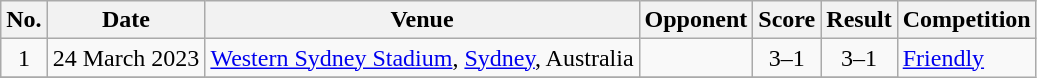<table class="wikitable sortable">
<tr>
<th scope="col">No.</th>
<th scope="col">Date</th>
<th scope="col">Venue</th>
<th scope="col">Opponent</th>
<th scope="col">Score</th>
<th scope="col">Result</th>
<th scope="col">Competition</th>
</tr>
<tr>
<td align="center">1</td>
<td>24 March 2023</td>
<td><a href='#'>Western Sydney Stadium</a>, <a href='#'>Sydney</a>, Australia</td>
<td></td>
<td align="center">3–1</td>
<td align="center">3–1</td>
<td rowspan="2"><a href='#'>Friendly</a></td>
</tr>
<tr>
</tr>
</table>
